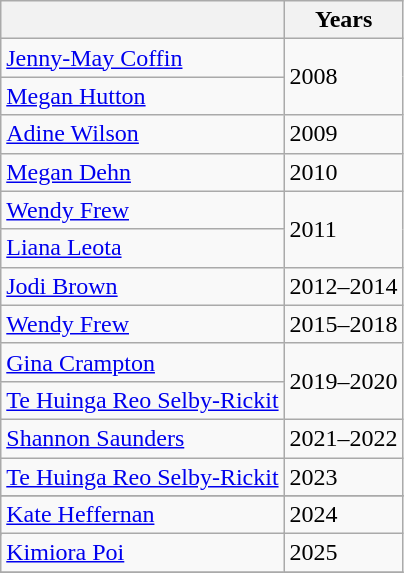<table class="wikitable collapsible">
<tr>
<th></th>
<th>Years</th>
</tr>
<tr>
<td><a href='#'>Jenny-May Coffin</a></td>
<td rowspan="2">2008</td>
</tr>
<tr>
<td><a href='#'>Megan Hutton</a></td>
</tr>
<tr>
<td><a href='#'>Adine Wilson</a></td>
<td>2009</td>
</tr>
<tr>
<td><a href='#'>Megan Dehn</a></td>
<td>2010</td>
</tr>
<tr>
<td><a href='#'>Wendy Frew</a></td>
<td rowspan="2">2011</td>
</tr>
<tr>
<td><a href='#'>Liana Leota</a></td>
</tr>
<tr>
<td><a href='#'>Jodi Brown</a></td>
<td>2012–2014</td>
</tr>
<tr>
<td><a href='#'>Wendy Frew</a></td>
<td>2015–2018</td>
</tr>
<tr>
<td><a href='#'>Gina Crampton</a></td>
<td rowspan="2">2019–2020</td>
</tr>
<tr>
<td><a href='#'>Te Huinga Reo Selby-Rickit</a></td>
</tr>
<tr>
<td><a href='#'>Shannon Saunders</a></td>
<td>2021–2022</td>
</tr>
<tr>
<td><a href='#'>Te Huinga Reo Selby-Rickit</a></td>
<td>2023</td>
</tr>
<tr>
</tr>
<tr>
<td rowspan=2><a href='#'>Kate Heffernan</a> <br></td>
<td>2024</td>
</tr>
<tr>
<td rowspan=2>2025 <br></td>
</tr>
<tr>
<td><a href='#'>Kimiora Poi</a></td>
</tr>
<tr>
</tr>
</table>
